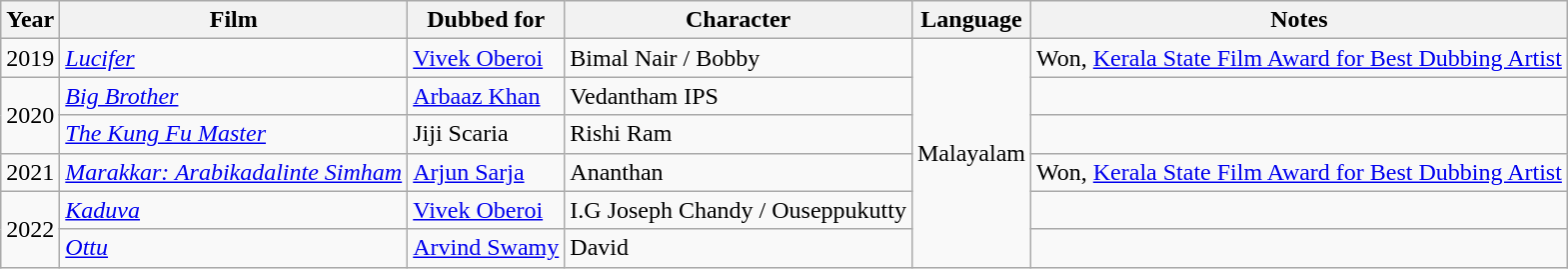<table class="wikitable">
<tr>
<th>Year</th>
<th>Film</th>
<th>Dubbed for</th>
<th>Character</th>
<th>Language</th>
<th>Notes</th>
</tr>
<tr>
<td>2019</td>
<td><em><a href='#'>Lucifer</a></em></td>
<td><a href='#'>Vivek Oberoi</a></td>
<td>Bimal Nair / Bobby</td>
<td rowspan="6">Malayalam</td>
<td>Won, <a href='#'>Kerala State Film Award for Best Dubbing Artist</a></td>
</tr>
<tr>
<td rowspan="2">2020</td>
<td><em><a href='#'>Big Brother</a></em></td>
<td><a href='#'>Arbaaz Khan</a></td>
<td>Vedantham IPS</td>
<td></td>
</tr>
<tr>
<td><em><a href='#'>The Kung Fu Master</a></em></td>
<td>Jiji Scaria</td>
<td>Rishi Ram</td>
<td></td>
</tr>
<tr>
<td>2021</td>
<td><em><a href='#'>Marakkar: Arabikadalinte Simham</a></em></td>
<td><a href='#'>Arjun Sarja</a></td>
<td>Ananthan</td>
<td>Won, <a href='#'>Kerala State Film Award for Best Dubbing Artist</a></td>
</tr>
<tr>
<td rowspan="2">2022</td>
<td><em><a href='#'>Kaduva</a></em></td>
<td><a href='#'>Vivek Oberoi</a></td>
<td>I.G Joseph Chandy / Ouseppukutty</td>
<td></td>
</tr>
<tr>
<td><em><a href='#'>Ottu</a></em></td>
<td><a href='#'>Arvind Swamy</a></td>
<td>David</td>
<td></td>
</tr>
</table>
